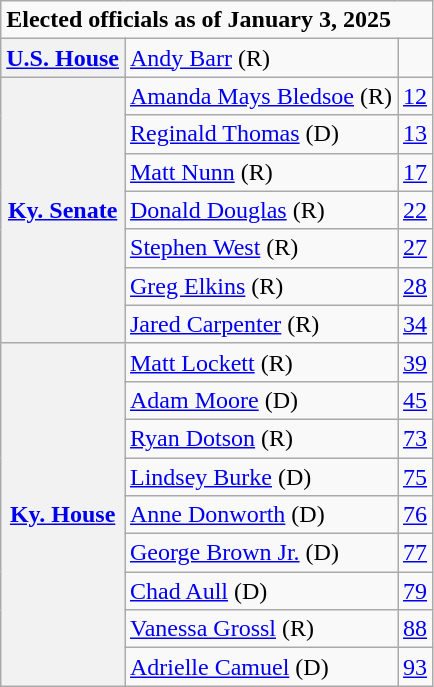<table class=wikitable>
<tr>
<td colspan="3"><strong>Elected officials as of January 3, 2025</strong></td>
</tr>
<tr>
<th scope=row><a href='#'>U.S. House</a></th>
<td><a href='#'>Andy Barr</a> (R)</td>
<td></td>
</tr>
<tr>
<th rowspan=7><a href='#'>Ky. Senate</a></th>
<td><a href='#'>Amanda Mays Bledsoe</a> (R)</td>
<td><a href='#'>12</a></td>
</tr>
<tr>
<td><a href='#'>Reginald Thomas</a> (D)</td>
<td><a href='#'>13</a></td>
</tr>
<tr>
<td><a href='#'>Matt Nunn</a> (R)</td>
<td><a href='#'>17</a></td>
</tr>
<tr>
<td><a href='#'>Donald Douglas</a> (R)</td>
<td><a href='#'>22</a></td>
</tr>
<tr>
<td><a href='#'>Stephen West</a> (R)</td>
<td><a href='#'>27</a></td>
</tr>
<tr>
<td><a href='#'>Greg Elkins</a> (R)</td>
<td><a href='#'>28</a></td>
</tr>
<tr>
<td><a href='#'>Jared Carpenter</a> (R)</td>
<td><a href='#'>34</a></td>
</tr>
<tr>
<th rowspan=9><a href='#'>Ky. House</a></th>
<td><a href='#'>Matt Lockett</a> (R)</td>
<td><a href='#'>39</a></td>
</tr>
<tr>
<td><a href='#'>Adam Moore</a> (D)</td>
<td><a href='#'>45</a></td>
</tr>
<tr>
<td><a href='#'>Ryan Dotson</a> (R)</td>
<td><a href='#'>73</a></td>
</tr>
<tr>
<td><a href='#'>Lindsey Burke</a> (D)</td>
<td><a href='#'>75</a></td>
</tr>
<tr>
<td><a href='#'>Anne Donworth</a> (D)</td>
<td><a href='#'>76</a></td>
</tr>
<tr>
<td><a href='#'>George Brown Jr.</a> (D)</td>
<td><a href='#'>77</a></td>
</tr>
<tr>
<td><a href='#'>Chad Aull</a> (D)</td>
<td><a href='#'>79</a></td>
</tr>
<tr>
<td><a href='#'>Vanessa Grossl</a> (R)</td>
<td><a href='#'>88</a></td>
</tr>
<tr>
<td><a href='#'>Adrielle Camuel</a> (D)</td>
<td><a href='#'>93</a></td>
</tr>
</table>
